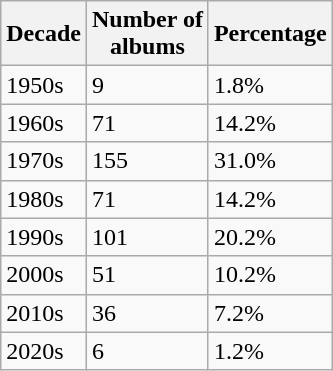<table class="wikitable sortable">
<tr>
<th>Decade</th>
<th>Number of <br> albums</th>
<th>Percentage</th>
</tr>
<tr>
<td>1950s</td>
<td>9</td>
<td>1.8%</td>
</tr>
<tr>
<td>1960s</td>
<td>71</td>
<td>14.2%</td>
</tr>
<tr>
<td>1970s</td>
<td>155</td>
<td>31.0%</td>
</tr>
<tr>
<td>1980s</td>
<td>71</td>
<td>14.2%</td>
</tr>
<tr>
<td>1990s</td>
<td>101</td>
<td>20.2%</td>
</tr>
<tr>
<td>2000s</td>
<td>51</td>
<td>10.2%</td>
</tr>
<tr>
<td>2010s</td>
<td>36</td>
<td>7.2%</td>
</tr>
<tr>
<td>2020s</td>
<td>6</td>
<td>1.2%</td>
</tr>
</table>
